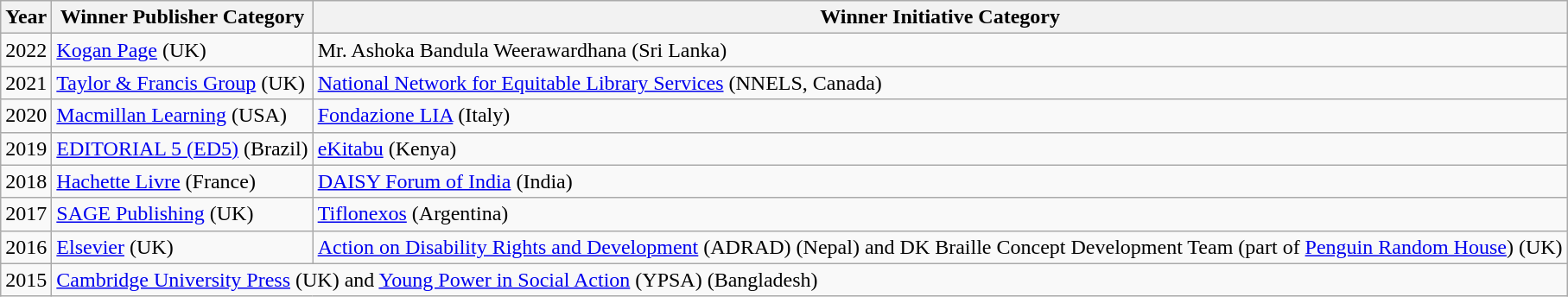<table class="wikitable">
<tr>
<th>Year</th>
<th>Winner Publisher Category</th>
<th>Winner Initiative Category</th>
</tr>
<tr>
<td>2022</td>
<td><a href='#'>Kogan Page</a> (UK)</td>
<td>Mr. Ashoka Bandula Weerawardhana (Sri Lanka)</td>
</tr>
<tr>
<td>2021</td>
<td><a href='#'>Taylor & Francis Group</a> (UK)</td>
<td><a href='#'>National Network for Equitable Library Services</a> (NNELS, Canada)</td>
</tr>
<tr>
<td>2020</td>
<td><a href='#'>Macmillan Learning</a> (USA)</td>
<td><a href='#'>Fondazione LIA</a> (Italy)</td>
</tr>
<tr>
<td>2019</td>
<td><a href='#'>EDITORIAL 5 (ED5)</a> (Brazil)</td>
<td><a href='#'>eKitabu</a> (Kenya)</td>
</tr>
<tr>
<td>2018</td>
<td><a href='#'>Hachette Livre</a> (France)</td>
<td><a href='#'>DAISY Forum of India</a> (India)</td>
</tr>
<tr>
<td>2017</td>
<td><a href='#'>SAGE Publishing</a> (UK)</td>
<td><a href='#'>Tiflonexos</a> (Argentina)</td>
</tr>
<tr>
<td>2016</td>
<td><a href='#'>Elsevier</a> (UK)</td>
<td><a href='#'>Action on Disability Rights and Development</a> (ADRAD) (Nepal) and DK Braille Concept Development Team (part of <a href='#'>Penguin Random House</a>) (UK)</td>
</tr>
<tr>
<td>2015</td>
<td colspan="2"><a href='#'>Cambridge University Press</a> (UK) and <a href='#'>Young Power in Social Action</a> (YPSA) (Bangladesh)</td>
</tr>
</table>
